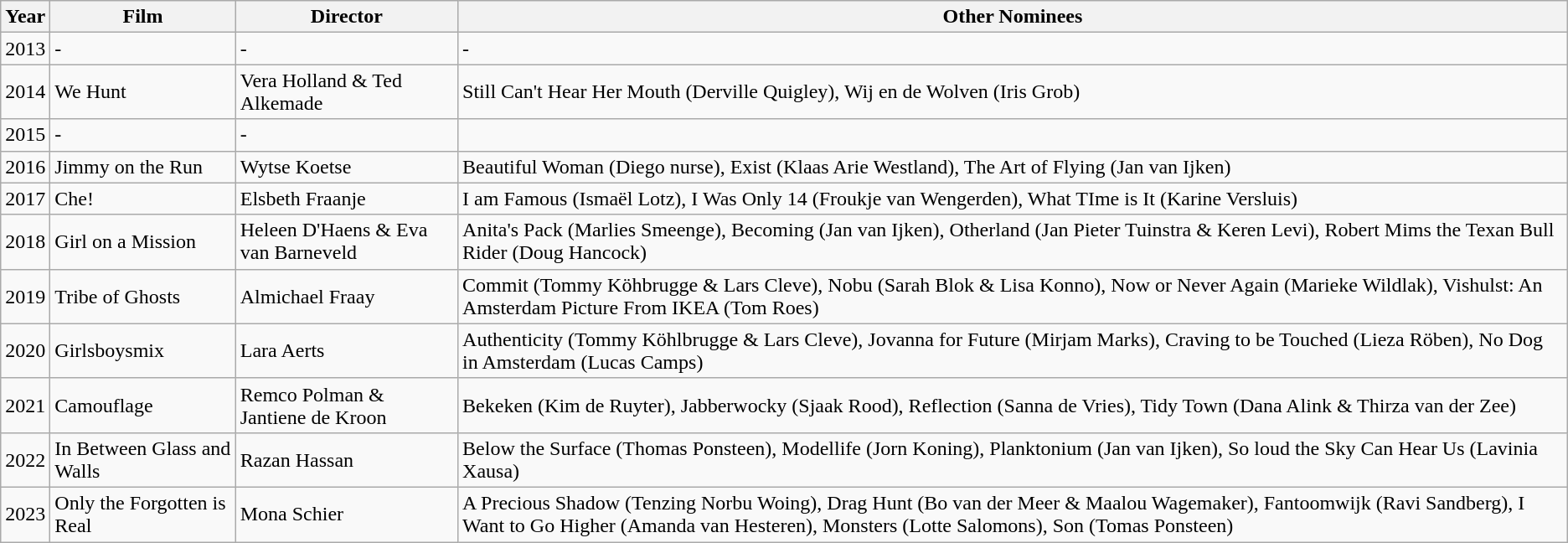<table class="wikitable">
<tr>
<th>Year</th>
<th>Film</th>
<th>Director</th>
<th>Other Nominees</th>
</tr>
<tr>
<td>2013</td>
<td>-</td>
<td>-</td>
<td>-</td>
</tr>
<tr>
<td>2014</td>
<td>We Hunt</td>
<td>Vera Holland & Ted Alkemade</td>
<td>Still Can't Hear Her Mouth (Derville Quigley), Wij en de Wolven (Iris Grob)</td>
</tr>
<tr>
<td>2015</td>
<td>-</td>
<td>-</td>
<td></td>
</tr>
<tr>
<td>2016</td>
<td>Jimmy on the Run</td>
<td>Wytse Koetse</td>
<td>Beautiful Woman (Diego nurse), Exist (Klaas Arie Westland), The Art of Flying (Jan van Ijken)</td>
</tr>
<tr>
<td>2017</td>
<td>Che!</td>
<td>Elsbeth Fraanje</td>
<td>I am Famous (Ismaël Lotz), I Was Only 14 (Froukje van Wengerden), What TIme is It (Karine Versluis)</td>
</tr>
<tr>
<td>2018</td>
<td>Girl on a Mission</td>
<td>Heleen D'Haens & Eva van Barneveld</td>
<td>Anita's Pack (Marlies Smeenge), Becoming (Jan van Ijken), Otherland (Jan Pieter Tuinstra & Keren Levi), Robert Mims the Texan Bull Rider (Doug Hancock)</td>
</tr>
<tr>
<td>2019</td>
<td>Tribe of Ghosts</td>
<td>Almichael Fraay</td>
<td>Commit (Tommy Köhbrugge & Lars Cleve), Nobu (Sarah Blok & Lisa Konno), Now or Never Again (Marieke Wildlak), Vishulst: An Amsterdam Picture From IKEA (Tom Roes)</td>
</tr>
<tr>
<td>2020</td>
<td>Girlsboysmix</td>
<td>Lara Aerts</td>
<td>Authenticity (Tommy Köhlbrugge & Lars Cleve), Jovanna for Future (Mirjam Marks), Craving to be Touched (Lieza Röben), No Dog in Amsterdam (Lucas Camps)</td>
</tr>
<tr>
<td>2021</td>
<td>Camouflage</td>
<td>Remco Polman & Jantiene de Kroon</td>
<td>Bekeken (Kim de Ruyter), Jabberwocky (Sjaak Rood), Reflection (Sanna de Vries), Tidy Town (Dana Alink & Thirza van der Zee)</td>
</tr>
<tr>
<td>2022</td>
<td>In Between Glass and Walls</td>
<td>Razan Hassan</td>
<td>Below the Surface (Thomas Ponsteen), Modellife (Jorn Koning), Planktonium (Jan van Ijken), So loud the Sky Can Hear Us (Lavinia Xausa)</td>
</tr>
<tr>
<td>2023</td>
<td>Only the Forgotten is Real</td>
<td>Mona Schier</td>
<td>A Precious Shadow (Tenzing Norbu Woing), Drag Hunt (Bo van der Meer & Maalou Wagemaker), Fantoomwijk (Ravi Sandberg), I Want to Go Higher (Amanda van Hesteren), Monsters (Lotte Salomons), Son (Tomas Ponsteen)</td>
</tr>
</table>
